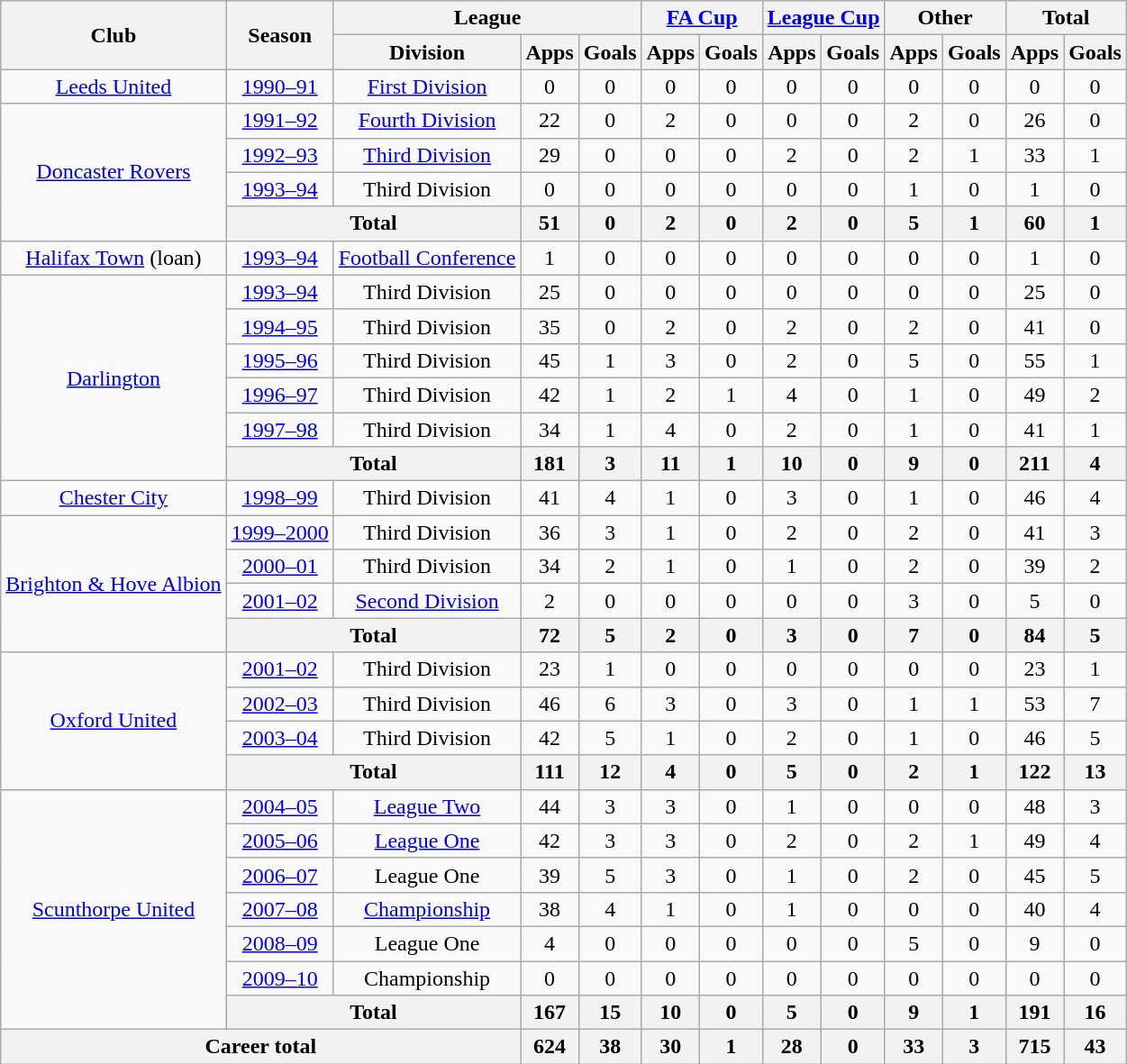<table class="wikitable" style="text-align:center">
<tr>
<th rowspan="2">Club</th>
<th rowspan="2">Season</th>
<th colspan="3">League</th>
<th colspan="2"><a href='#'>FA Cup</a></th>
<th colspan="2"><a href='#'>League Cup</a></th>
<th colspan="2">Other</th>
<th colspan="2">Total</th>
</tr>
<tr>
<th>Division</th>
<th>Apps</th>
<th>Goals</th>
<th>Apps</th>
<th>Goals</th>
<th>Apps</th>
<th>Goals</th>
<th>Apps</th>
<th>Goals</th>
<th>Apps</th>
<th>Goals</th>
</tr>
<tr>
<td><a href='#'>Leeds United</a></td>
<td><a href='#'>1990–91</a></td>
<td><a href='#'>First Division</a></td>
<td>0</td>
<td>0</td>
<td>0</td>
<td>0</td>
<td>0</td>
<td>0</td>
<td>0</td>
<td>0</td>
<td>0</td>
<td>0</td>
</tr>
<tr>
<td rowspan="4"><a href='#'>Doncaster Rovers</a></td>
<td><a href='#'>1991–92</a></td>
<td><a href='#'>Fourth Division</a></td>
<td>22</td>
<td>0</td>
<td>2</td>
<td>0</td>
<td>0</td>
<td>0</td>
<td>2</td>
<td>0</td>
<td>26</td>
<td>0</td>
</tr>
<tr>
<td><a href='#'>1992–93</a></td>
<td><a href='#'>Third Division</a></td>
<td>29</td>
<td>0</td>
<td>0</td>
<td>0</td>
<td>2</td>
<td>0</td>
<td>2</td>
<td>1</td>
<td>33</td>
<td>1</td>
</tr>
<tr>
<td><a href='#'>1993–94</a></td>
<td>Third Division</td>
<td>0</td>
<td>0</td>
<td>0</td>
<td>0</td>
<td>0</td>
<td>0</td>
<td>1</td>
<td>0</td>
<td>1</td>
<td>0</td>
</tr>
<tr>
<th colspan="2">Total</th>
<th>51</th>
<th>0</th>
<th>2</th>
<th>0</th>
<th>2</th>
<th>0</th>
<th>5</th>
<th>1</th>
<th>60</th>
<th>1</th>
</tr>
<tr>
<td><a href='#'>Halifax Town</a> (loan)</td>
<td><a href='#'>1993–94</a></td>
<td><a href='#'>Football Conference</a></td>
<td>1</td>
<td>0</td>
<td>0</td>
<td>0</td>
<td>0</td>
<td>0</td>
<td>0</td>
<td>0</td>
<td>1</td>
<td>0</td>
</tr>
<tr>
<td rowspan="6"><a href='#'>Darlington</a></td>
<td><a href='#'>1993–94</a></td>
<td>Third Division</td>
<td>25</td>
<td>0</td>
<td>0</td>
<td>0</td>
<td>0</td>
<td>0</td>
<td>0</td>
<td>0</td>
<td>25</td>
<td>0</td>
</tr>
<tr>
<td><a href='#'>1994–95</a></td>
<td>Third Division</td>
<td>35</td>
<td>0</td>
<td>2</td>
<td>0</td>
<td>2</td>
<td>0</td>
<td>2</td>
<td>0</td>
<td>41</td>
<td>0</td>
</tr>
<tr>
<td><a href='#'>1995–96</a></td>
<td>Third Division</td>
<td>45</td>
<td>1</td>
<td>3</td>
<td>0</td>
<td>2</td>
<td>0</td>
<td>5</td>
<td>0</td>
<td>55</td>
<td>1</td>
</tr>
<tr>
<td><a href='#'>1996–97</a></td>
<td>Third Division</td>
<td>42</td>
<td>1</td>
<td>2</td>
<td>1</td>
<td>4</td>
<td>0</td>
<td>1</td>
<td>0</td>
<td>49</td>
<td>2</td>
</tr>
<tr>
<td><a href='#'>1997–98</a></td>
<td>Third Division</td>
<td>34</td>
<td>1</td>
<td>4</td>
<td>0</td>
<td>2</td>
<td>0</td>
<td>1</td>
<td>0</td>
<td>41</td>
<td>1</td>
</tr>
<tr>
<th colspan="2">Total</th>
<th>181</th>
<th>3</th>
<th>11</th>
<th>1</th>
<th>10</th>
<th>0</th>
<th>9</th>
<th>0</th>
<th>211</th>
<th>4</th>
</tr>
<tr>
<td><a href='#'>Chester City</a></td>
<td><a href='#'>1998–99</a></td>
<td>Third Division</td>
<td>41</td>
<td>4</td>
<td>1</td>
<td>0</td>
<td>3</td>
<td>0</td>
<td>1</td>
<td>0</td>
<td>46</td>
<td>4</td>
</tr>
<tr>
<td rowspan="4"><a href='#'>Brighton & Hove Albion</a></td>
<td><a href='#'>1999–2000</a></td>
<td>Third Division</td>
<td>36</td>
<td>3</td>
<td>1</td>
<td>0</td>
<td>2</td>
<td>0</td>
<td>2</td>
<td>0</td>
<td>41</td>
<td>3</td>
</tr>
<tr>
<td><a href='#'>2000–01</a></td>
<td>Third Division</td>
<td>34</td>
<td>2</td>
<td>1</td>
<td>0</td>
<td>1</td>
<td>0</td>
<td>2</td>
<td>0</td>
<td>39</td>
<td>2</td>
</tr>
<tr>
<td><a href='#'>2001–02</a></td>
<td><a href='#'>Second Division</a></td>
<td>2</td>
<td>0</td>
<td>0</td>
<td>0</td>
<td>0</td>
<td>0</td>
<td>3</td>
<td>0</td>
<td>5</td>
<td>0</td>
</tr>
<tr>
<th colspan="2">Total</th>
<th>72</th>
<th>5</th>
<th>2</th>
<th>0</th>
<th>3</th>
<th>0</th>
<th>7</th>
<th>0</th>
<th>84</th>
<th>5</th>
</tr>
<tr>
<td rowspan="4"><a href='#'>Oxford United</a></td>
<td><a href='#'>2001–02</a></td>
<td>Third Division</td>
<td>23</td>
<td>1</td>
<td>0</td>
<td>0</td>
<td>0</td>
<td>0</td>
<td>0</td>
<td>0</td>
<td>23</td>
<td>1</td>
</tr>
<tr>
<td><a href='#'>2002–03</a></td>
<td>Third Division</td>
<td>46</td>
<td>6</td>
<td>3</td>
<td>0</td>
<td>3</td>
<td>0</td>
<td>1</td>
<td>1</td>
<td>53</td>
<td>7</td>
</tr>
<tr>
<td><a href='#'>2003–04</a></td>
<td>Third Division</td>
<td>42</td>
<td>5</td>
<td>1</td>
<td>0</td>
<td>2</td>
<td>0</td>
<td>1</td>
<td>0</td>
<td>46</td>
<td>5</td>
</tr>
<tr>
<th colspan="2">Total</th>
<th>111</th>
<th>12</th>
<th>4</th>
<th>0</th>
<th>5</th>
<th>0</th>
<th>2</th>
<th>1</th>
<th>122</th>
<th>13</th>
</tr>
<tr>
<td rowspan="7"><a href='#'>Scunthorpe United</a></td>
<td><a href='#'>2004–05</a></td>
<td><a href='#'>League Two</a></td>
<td>44</td>
<td>3</td>
<td>3</td>
<td>0</td>
<td>1</td>
<td>0</td>
<td>0</td>
<td>0</td>
<td>48</td>
<td>3</td>
</tr>
<tr>
<td><a href='#'>2005–06</a></td>
<td><a href='#'>League One</a></td>
<td>42</td>
<td>3</td>
<td>3</td>
<td>0</td>
<td>2</td>
<td>0</td>
<td>2</td>
<td>1</td>
<td>49</td>
<td>4</td>
</tr>
<tr>
<td><a href='#'>2006–07</a></td>
<td>League One</td>
<td>39</td>
<td>5</td>
<td>3</td>
<td>0</td>
<td>1</td>
<td>0</td>
<td>2</td>
<td>0</td>
<td>45</td>
<td>5</td>
</tr>
<tr>
<td><a href='#'>2007–08</a></td>
<td><a href='#'>Championship</a></td>
<td>38</td>
<td>4</td>
<td>1</td>
<td>0</td>
<td>1</td>
<td>0</td>
<td>0</td>
<td>0</td>
<td>40</td>
<td>4</td>
</tr>
<tr>
<td><a href='#'>2008–09</a></td>
<td>League One</td>
<td>4</td>
<td>0</td>
<td>0</td>
<td>0</td>
<td>0</td>
<td>0</td>
<td>5</td>
<td>0</td>
<td>9</td>
<td>0</td>
</tr>
<tr>
<td><a href='#'>2009–10</a></td>
<td>Championship</td>
<td>0</td>
<td>0</td>
<td>0</td>
<td>0</td>
<td>0</td>
<td>0</td>
<td>0</td>
<td>0</td>
<td>0</td>
<td>0</td>
</tr>
<tr>
<th colspan="2">Total</th>
<th>167</th>
<th>15</th>
<th>10</th>
<th>0</th>
<th>5</th>
<th>0</th>
<th>9</th>
<th>1</th>
<th>191</th>
<th>16</th>
</tr>
<tr>
<th colspan="3">Career total</th>
<th>624</th>
<th>38</th>
<th>30</th>
<th>1</th>
<th>28</th>
<th>0</th>
<th>33</th>
<th>3</th>
<th>715</th>
<th>43</th>
</tr>
</table>
